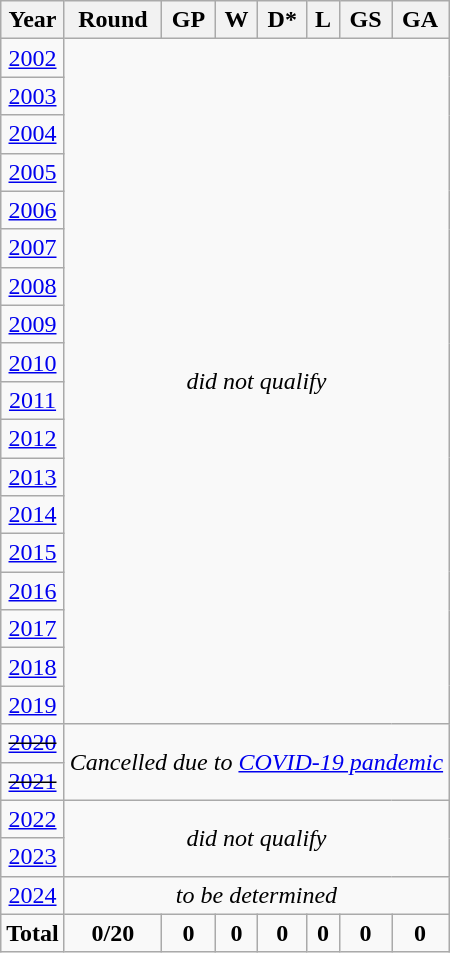<table class="wikitable" style="text-align: center;">
<tr>
<th>Year</th>
<th>Round</th>
<th>GP</th>
<th>W</th>
<th>D*</th>
<th>L</th>
<th>GS</th>
<th>GA</th>
</tr>
<tr>
<td> <a href='#'>2002</a></td>
<td rowspan=18 colspan=8><em>did not qualify</em></td>
</tr>
<tr>
<td> <a href='#'>2003</a></td>
</tr>
<tr>
<td> <a href='#'>2004</a></td>
</tr>
<tr>
<td> <a href='#'>2005</a></td>
</tr>
<tr>
<td> <a href='#'>2006</a></td>
</tr>
<tr>
<td> <a href='#'>2007</a></td>
</tr>
<tr>
<td> <a href='#'>2008</a></td>
</tr>
<tr>
<td> <a href='#'>2009</a></td>
</tr>
<tr>
<td> <a href='#'>2010</a></td>
</tr>
<tr>
<td> <a href='#'>2011</a></td>
</tr>
<tr>
<td> <a href='#'>2012</a></td>
</tr>
<tr>
<td> <a href='#'>2013</a></td>
</tr>
<tr>
<td> <a href='#'>2014</a></td>
</tr>
<tr>
<td> <a href='#'>2015</a></td>
</tr>
<tr>
<td> <a href='#'>2016</a></td>
</tr>
<tr>
<td> <a href='#'>2017</a></td>
</tr>
<tr>
<td> <a href='#'>2018</a></td>
</tr>
<tr>
<td> <a href='#'>2019</a></td>
</tr>
<tr>
<td> <s><a href='#'>2020</a></s></td>
<td rowspan=2 colspan=8><em>Cancelled due to <a href='#'>COVID-19 pandemic</a></em></td>
</tr>
<tr>
<td> <s><a href='#'>2021</a></s></td>
</tr>
<tr>
<td> <a href='#'>2022</a></td>
<td rowspan=2 colspan=8><em>did not qualify</em></td>
</tr>
<tr>
<td> <a href='#'>2023</a></td>
</tr>
<tr>
<td> <a href='#'>2024</a></td>
<td colspan=8><em>to be determined</em></td>
</tr>
<tr>
<td><strong>Total</strong></td>
<td><strong>0/20</strong></td>
<td><strong>0</strong></td>
<td><strong>0</strong></td>
<td><strong>0</strong></td>
<td><strong>0</strong></td>
<td><strong>0</strong></td>
<td><strong>0</strong></td>
</tr>
</table>
